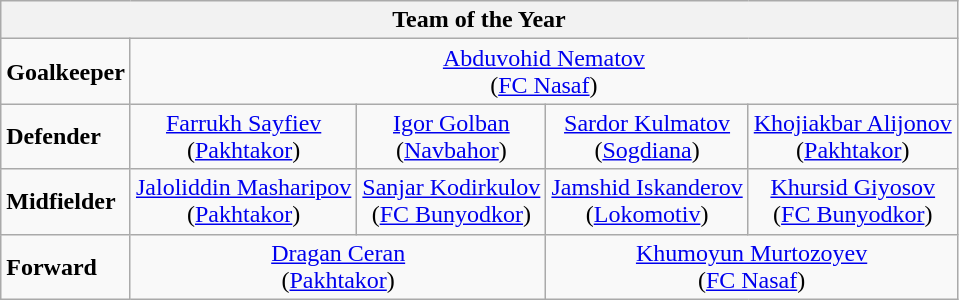<table class="wikitable">
<tr>
<th colspan="13">Team of the Year</th>
</tr>
<tr>
<td><strong>Goalkeeper</strong></td>
<td colspan="12" align="center"> <a href='#'>Abduvohid Nematov</a><br>(<a href='#'>FC Nasaf</a>)</td>
</tr>
<tr>
<td><strong>Defender</strong></td>
<td colspan="1" align="center"> <a href='#'>Farrukh Sayfiev</a> <br>(<a href='#'>Pakhtakor</a>)</td>
<td colspan="1" align="center"> <a href='#'>Igor Golban</a> <br>(<a href='#'>Navbahor</a>)</td>
<td colspan="1" align="center"> <a href='#'>Sardor Kulmatov</a> <br>(<a href='#'>Sogdiana</a>)</td>
<td colspan="1" align="center"> <a href='#'>Khojiakbar Alijonov</a> <br>(<a href='#'>Pakhtakor</a>)</td>
</tr>
<tr>
<td><strong>Midfielder</strong></td>
<td colspan="1" align="center"> <a href='#'>Jaloliddin Masharipov</a> <br>(<a href='#'>Pakhtakor</a>)</td>
<td colspan="1" align="center"> <a href='#'>Sanjar Kodirkulov</a> <br>(<a href='#'>FC Bunyodkor</a>)</td>
<td colspan="1" align="center"> <a href='#'>Jamshid Iskanderov</a> <br>(<a href='#'>Lokomotiv</a>)</td>
<td colspan="1" align="center"> <a href='#'>Khursid Giyosov</a> <br>(<a href='#'>FC Bunyodkor</a>)</td>
</tr>
<tr>
<td><strong>Forward</strong></td>
<td colspan="2" align="center"> <a href='#'>Dragan Ceran</a> <br>(<a href='#'>Pakhtakor</a>)</td>
<td colspan="2" align="center"> <a href='#'>Khumoyun Murtozoyev</a> <br>(<a href='#'>FC Nasaf</a>)</td>
</tr>
</table>
